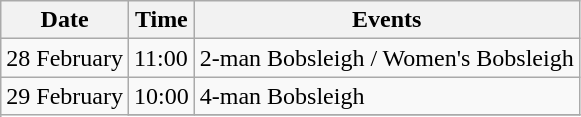<table class="wikitable" border="1">
<tr>
<th>Date</th>
<th>Time</th>
<th>Events</th>
</tr>
<tr>
<td>28 February</td>
<td>11:00</td>
<td>2-man Bobsleigh / Women's Bobsleigh</td>
</tr>
<tr>
<td rowspan=2>29 February</td>
<td>10:00</td>
<td>4-man Bobsleigh</td>
</tr>
<tr>
</tr>
</table>
